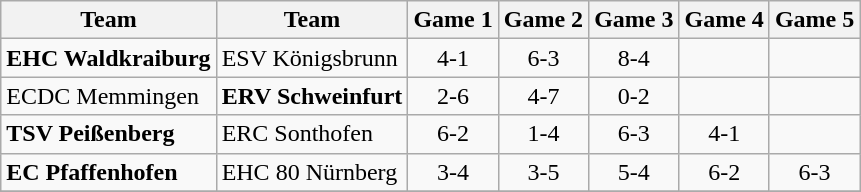<table class="wikitable">
<tr>
<th>Team</th>
<th>Team</th>
<th>Game 1</th>
<th>Game 2</th>
<th>Game 3</th>
<th>Game 4</th>
<th>Game 5</th>
</tr>
<tr>
<td><strong>EHC Waldkraiburg</strong></td>
<td>ESV Königsbrunn</td>
<td align="center">4-1</td>
<td align="center">6-3</td>
<td align="center">8-4</td>
<td></td>
<td></td>
</tr>
<tr>
<td>ECDC Memmingen</td>
<td><strong>ERV Schweinfurt</strong></td>
<td align="center">2-6</td>
<td align="center">4-7</td>
<td align="center">0-2</td>
<td></td>
<td></td>
</tr>
<tr>
<td><strong>TSV Peißenberg</strong></td>
<td>ERC Sonthofen</td>
<td align="center">6-2</td>
<td align="center">1-4</td>
<td align="center">6-3</td>
<td align="center">4-1</td>
<td></td>
</tr>
<tr>
<td><strong>EC Pfaffenhofen</strong></td>
<td>EHC 80 Nürnberg</td>
<td align="center">3-4</td>
<td align="center">3-5</td>
<td align="center">5-4</td>
<td align="center">6-2</td>
<td align="center">6-3</td>
</tr>
<tr>
</tr>
</table>
